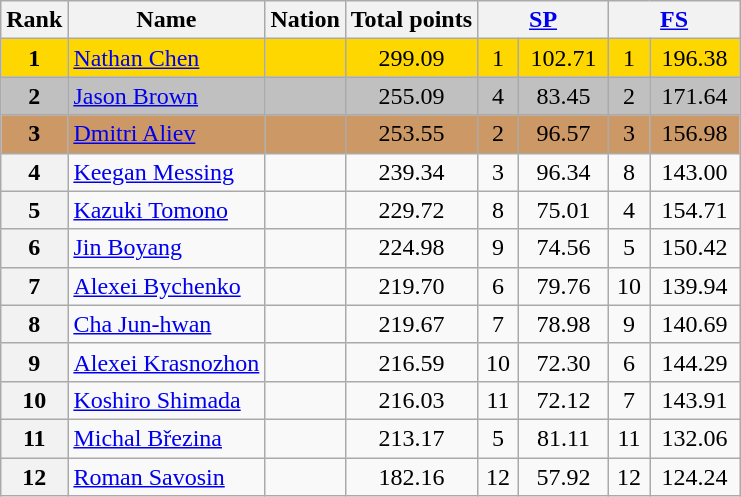<table class="wikitable sortable">
<tr>
<th>Rank</th>
<th>Name</th>
<th>Nation</th>
<th>Total points</th>
<th width="80" colspan="2"><a href='#'>SP</a></th>
<th width="80" colspan="2"><a href='#'>FS</a></th>
</tr>
<tr bgcolor="gold">
<td align="center"><strong>1</strong></td>
<td><a href='#'>Nathan Chen</a></td>
<td></td>
<td align="center">299.09</td>
<td align="center">1</td>
<td align="center">102.71</td>
<td align="center">1</td>
<td align="center">196.38</td>
</tr>
<tr bgcolor="silver">
<td align="center"><strong>2</strong></td>
<td><a href='#'>Jason Brown</a></td>
<td></td>
<td align="center">255.09</td>
<td align="center">4</td>
<td align="center">83.45</td>
<td align="center">2</td>
<td align="center">171.64</td>
</tr>
<tr bgcolor="#cc9966">
<td align="center"><strong>3</strong></td>
<td><a href='#'>Dmitri Aliev</a></td>
<td></td>
<td align="center">253.55</td>
<td align="center">2</td>
<td align="center">96.57</td>
<td align="center">3</td>
<td align="center">156.98</td>
</tr>
<tr>
<th>4</th>
<td><a href='#'>Keegan Messing</a></td>
<td></td>
<td align="center">239.34</td>
<td align="center">3</td>
<td align="center">96.34</td>
<td align="center">8</td>
<td align="center">143.00</td>
</tr>
<tr>
<th>5</th>
<td><a href='#'>Kazuki Tomono</a></td>
<td></td>
<td align="center">229.72</td>
<td align="center">8</td>
<td align="center">75.01</td>
<td align="center">4</td>
<td align="center">154.71</td>
</tr>
<tr>
<th>6</th>
<td><a href='#'>Jin Boyang</a></td>
<td></td>
<td align="center">224.98</td>
<td align="center">9</td>
<td align="center">74.56</td>
<td align="center">5</td>
<td align="center">150.42</td>
</tr>
<tr>
<th>7</th>
<td><a href='#'>Alexei Bychenko</a></td>
<td></td>
<td align="center">219.70</td>
<td align="center">6</td>
<td align="center">79.76</td>
<td align="center">10</td>
<td align="center">139.94</td>
</tr>
<tr>
<th>8</th>
<td><a href='#'>Cha Jun-hwan</a></td>
<td></td>
<td align="center">219.67</td>
<td align="center">7</td>
<td align="center">78.98</td>
<td align="center">9</td>
<td align="center">140.69</td>
</tr>
<tr>
<th>9</th>
<td><a href='#'>Alexei Krasnozhon</a></td>
<td></td>
<td align="center">216.59</td>
<td align="center">10</td>
<td align="center">72.30</td>
<td align="center">6</td>
<td align="center">144.29</td>
</tr>
<tr>
<th>10</th>
<td><a href='#'>Koshiro Shimada</a></td>
<td></td>
<td align="center">216.03</td>
<td align="center">11</td>
<td align="center">72.12</td>
<td align="center">7</td>
<td align="center">143.91</td>
</tr>
<tr>
<th>11</th>
<td><a href='#'>Michal Březina</a></td>
<td></td>
<td align="center">213.17</td>
<td align="center">5</td>
<td align="center">81.11</td>
<td align="center">11</td>
<td align="center">132.06</td>
</tr>
<tr>
<th>12</th>
<td><a href='#'>Roman Savosin</a></td>
<td></td>
<td align="center">182.16</td>
<td align="center">12</td>
<td align="center">57.92</td>
<td align="center">12</td>
<td align="center">124.24</td>
</tr>
</table>
